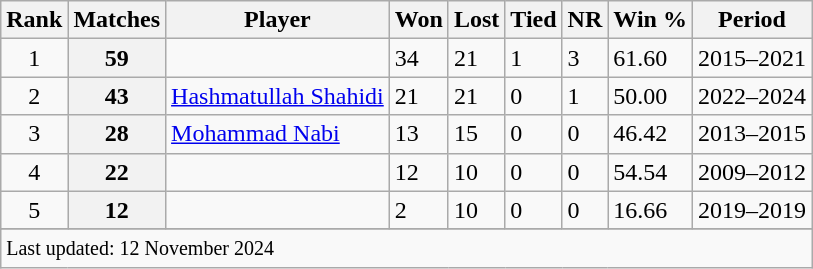<table class="wikitable plainrowheaders sortable">
<tr>
<th scope=col>Rank</th>
<th scope=col>Matches</th>
<th scope=col>Player</th>
<th>Won</th>
<th>Lost</th>
<th>Tied</th>
<th>NR</th>
<th>Win %</th>
<th>Period</th>
</tr>
<tr>
<td align=center>1</td>
<th>59</th>
<td></td>
<td>34</td>
<td>21</td>
<td>1</td>
<td>3</td>
<td>61.60</td>
<td>2015–2021</td>
</tr>
<tr>
<td align="center">2</td>
<th>43</th>
<td><a href='#'>Hashmatullah Shahidi</a></td>
<td>21</td>
<td>21</td>
<td>0</td>
<td>1</td>
<td>50.00</td>
<td>2022–2024</td>
</tr>
<tr>
<td align=center>3</td>
<th>28</th>
<td><a href='#'>Mohammad Nabi</a></td>
<td>13</td>
<td>15</td>
<td>0</td>
<td>0</td>
<td>46.42</td>
<td>2013–2015</td>
</tr>
<tr>
<td align=center>4</td>
<th>22</th>
<td></td>
<td>12</td>
<td>10</td>
<td>0</td>
<td>0</td>
<td>54.54</td>
<td>2009–2012</td>
</tr>
<tr>
<td align="center">5</td>
<th>12</th>
<td></td>
<td>2</td>
<td>10</td>
<td>0</td>
<td>0</td>
<td>16.66</td>
<td>2019–2019</td>
</tr>
<tr>
</tr>
<tr class=sortbottom>
<td colspan=9><small>Last updated: 12 November 2024</small></td>
</tr>
</table>
